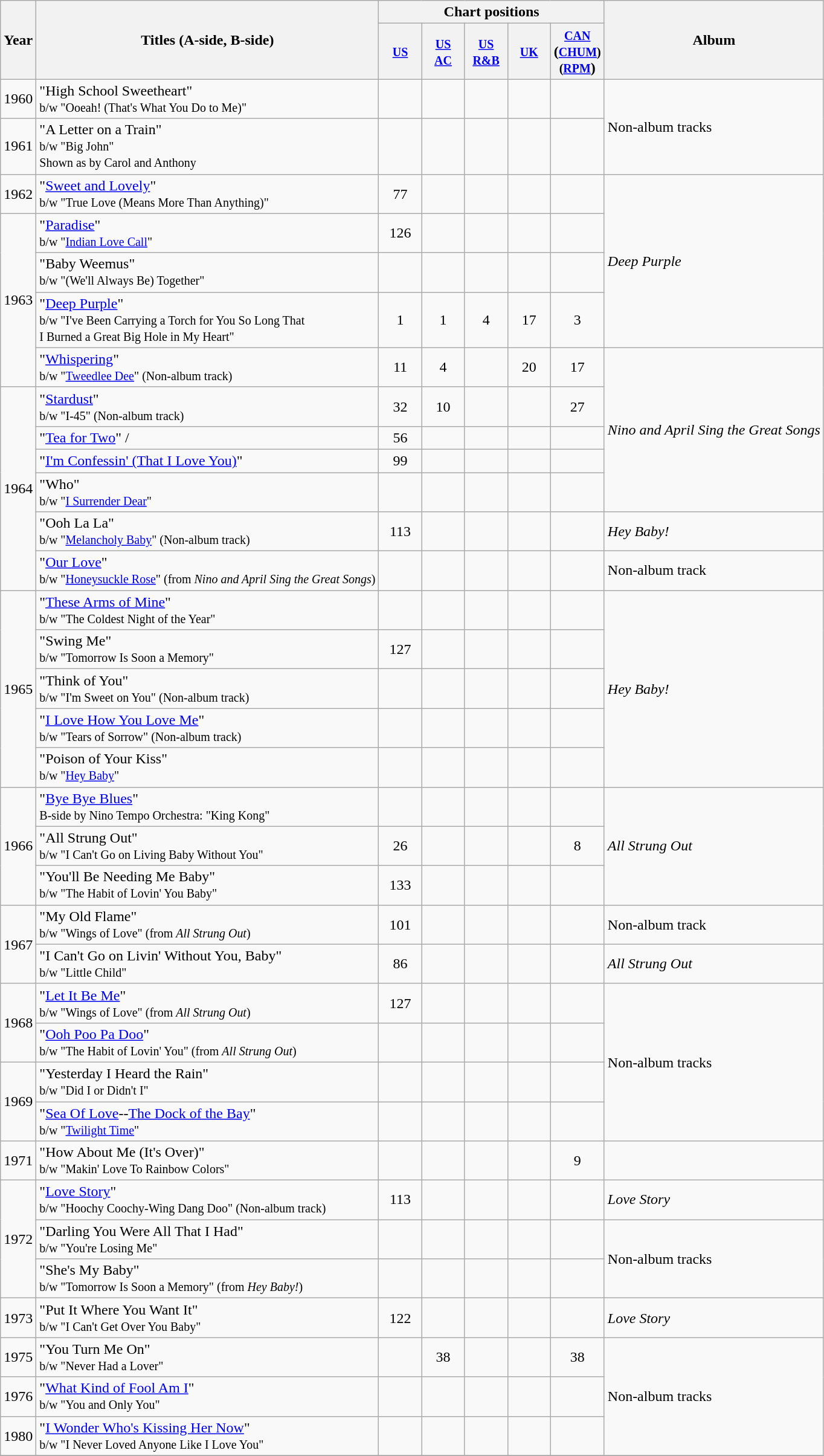<table class="wikitable">
<tr>
<th rowspan="2">Year</th>
<th rowspan="2">Titles (A-side, B-side)</th>
<th colspan="5">Chart positions</th>
<th rowspan="2">Album</th>
</tr>
<tr>
<th width="40"><small><a href='#'>US</a></small></th>
<th width="40"><small> <a href='#'>US<br>AC</a></small></th>
<th width="40"><small><a href='#'>US R&B</a> </small></th>
<th width="40"><small><a href='#'>UK</a></small></th>
<th width="42"><small><a href='#'>CAN</a></small><br>(<small><a href='#'>CHUM</a>)<br>(<a href='#'>RPM</a></small>)</th>
</tr>
<tr>
<td>1960</td>
<td align="left">"High School Sweetheart"<br><small>b/w "Ooeah! (That's What You Do to Me)"</small></td>
<td align="center"></td>
<td align="center"></td>
<td align="center"></td>
<td align="center"></td>
<td align="center"></td>
<td align="left" rowspan="2">Non-album tracks</td>
</tr>
<tr>
<td>1961</td>
<td align="left">"A Letter on a Train"<br><small>b/w "Big John"<br>Shown as by Carol and Anthony</small></td>
<td align="center"></td>
<td align="center"></td>
<td align="center"></td>
<td align="center"></td>
<td align="center"></td>
</tr>
<tr>
<td>1962</td>
<td align="left">"<a href='#'>Sweet and Lovely</a>"<br><small>b/w "True Love (Means More Than Anything)"</small></td>
<td align="center">77</td>
<td align="center"></td>
<td align="center"></td>
<td align="center"></td>
<td align="center"></td>
<td align="left" rowspan="4"><em>Deep Purple</em></td>
</tr>
<tr>
<td rowspan="4">1963</td>
<td align="left">"<a href='#'>Paradise</a>"<br><small>b/w "<a href='#'>Indian Love Call</a>"</small></td>
<td align="center">126</td>
<td align="center"></td>
<td align="center"></td>
<td align="center"></td>
<td align="center"></td>
</tr>
<tr>
<td align="left">"Baby Weemus"<br><small>b/w "(We'll Always Be) Together"</small></td>
<td align="center"></td>
<td align="center"></td>
<td align="center"></td>
<td align="center"></td>
<td align="center"></td>
</tr>
<tr>
<td align="left">"<a href='#'>Deep Purple</a>"<br><small>b/w "I've Been Carrying a Torch for You So Long That<br>I Burned a Great Big Hole in My Heart"</small></td>
<td align="center">1</td>
<td align="center">1</td>
<td align="center">4</td>
<td align="center">17</td>
<td align="center">3</td>
</tr>
<tr>
<td align="left">"<a href='#'>Whispering</a>"<br><small>b/w "<a href='#'>Tweedlee Dee</a>" (Non-album track)</small></td>
<td align="center">11</td>
<td align="center">4</td>
<td align="center"></td>
<td align="center">20</td>
<td align="center">17</td>
<td align="left" rowspan="5"><em>Nino and April Sing the Great Songs</em></td>
</tr>
<tr>
<td rowspan="6">1964</td>
<td align="left">"<a href='#'>Stardust</a>"<br><small>b/w "I-45" (Non-album track)</small></td>
<td align="center">32</td>
<td align="center">10</td>
<td align="center"></td>
<td align="center"></td>
<td align="center">27</td>
</tr>
<tr>
<td align="left">"<a href='#'>Tea for Two</a>" /</td>
<td align="center">56</td>
<td align="center"></td>
<td align="center"></td>
<td align="center"></td>
<td align="center"></td>
</tr>
<tr>
<td align="left">"<a href='#'>I'm Confessin' (That I Love You)</a>"</td>
<td align="center">99</td>
<td align="center"></td>
<td align="center"></td>
<td align="center"></td>
<td align="center"></td>
</tr>
<tr>
<td align="left">"Who"<br><small>b/w "<a href='#'>I Surrender Dear</a>"</small></td>
<td align="center"></td>
<td align="center"></td>
<td align="center"></td>
<td align="center"></td>
<td align="center"></td>
</tr>
<tr>
<td align="left">"Ooh La La"<br><small>b/w "<a href='#'>Melancholy Baby</a>" (Non-album track)</small></td>
<td align="center">113</td>
<td align="center"></td>
<td align="center"></td>
<td align="center"></td>
<td align="center"></td>
<td align="left"><em>Hey Baby!</em></td>
</tr>
<tr>
<td align="left">"<a href='#'>Our Love</a>"<br><small>b/w "<a href='#'>Honeysuckle Rose</a>" (from <em>Nino and April Sing the Great Songs</em>)</small></td>
<td align="center"></td>
<td align="center"></td>
<td align="center"></td>
<td align="center"></td>
<td align="center"></td>
<td align="left">Non-album track</td>
</tr>
<tr>
<td rowspan="5">1965</td>
<td align="left">"<a href='#'>These Arms of Mine</a>"<br><small>b/w "The Coldest Night of the Year"</small></td>
<td align="center"></td>
<td align="center"></td>
<td align="center"></td>
<td align="center"></td>
<td align="center"></td>
<td align="left" rowspan="5"><em>Hey Baby!</em></td>
</tr>
<tr>
<td align="left">"Swing Me"<br><small>b/w "Tomorrow Is Soon a Memory"</small></td>
<td align="center">127</td>
<td align="center"></td>
<td align="center"></td>
<td align="center"></td>
<td align="center"></td>
</tr>
<tr>
<td align="left">"Think of You"<br><small>b/w "I'm Sweet on You" (Non-album track)</small></td>
<td align="center"></td>
<td align="center"></td>
<td align="center"></td>
<td align="center"></td>
<td align="center"></td>
</tr>
<tr>
<td align="left">"<a href='#'>I Love How You Love Me</a>"<br><small>b/w "Tears of Sorrow" (Non-album track)</small></td>
<td align="center"></td>
<td align="center"></td>
<td align="center"></td>
<td align="center"></td>
<td align="center"></td>
</tr>
<tr>
<td align="left">"Poison of Your Kiss"<br><small>b/w "<a href='#'>Hey Baby</a>"</small></td>
<td align="center"></td>
<td align="center"></td>
<td align="center"></td>
<td align="center"></td>
<td align="center"></td>
</tr>
<tr>
<td rowspan="3">1966</td>
<td align="left">"<a href='#'>Bye Bye Blues</a>"<br><small>B-side by Nino Tempo Orchestra: "King Kong"</small></td>
<td align="center"></td>
<td align="center"></td>
<td align="center"></td>
<td align="center"></td>
<td align="center"></td>
<td align="left" rowspan="3"><em>All Strung Out</em></td>
</tr>
<tr>
<td align="left">"All Strung Out"<br><small>b/w "I Can't Go on Living Baby Without You"</small></td>
<td align="center">26</td>
<td align="center"></td>
<td align="center"></td>
<td align="center"></td>
<td align="center">8</td>
</tr>
<tr>
<td align="left">"You'll Be Needing Me Baby"<br><small>b/w "The Habit of Lovin' You Baby"</small></td>
<td align="center">133</td>
<td align="center"></td>
<td align="center"></td>
<td align="center"></td>
<td align="center"></td>
</tr>
<tr>
<td rowspan="2">1967</td>
<td align="left">"My Old Flame"<br><small>b/w "Wings of Love" (from <em>All Strung Out</em>)</small></td>
<td align="center">101</td>
<td align="center"></td>
<td align="center"></td>
<td align="center"></td>
<td align="center"></td>
<td align="left">Non-album track</td>
</tr>
<tr>
<td align="left">"I Can't Go on Livin' Without You, Baby"<br><small>b/w "Little Child"</small></td>
<td align="center">86</td>
<td align="center"></td>
<td align="center"></td>
<td align="center"></td>
<td align="center"></td>
<td align="left"><em>All Strung Out</em></td>
</tr>
<tr>
<td rowspan="2">1968</td>
<td align="left">"<a href='#'>Let It Be Me</a>"<br><small>b/w "Wings of Love" (from <em>All Strung Out</em>)</small></td>
<td align="center">127</td>
<td align="center"></td>
<td align="center"></td>
<td align="center"></td>
<td align="center"></td>
<td align="left" rowspan="4">Non-album tracks</td>
</tr>
<tr>
<td align="left">"<a href='#'>Ooh Poo Pa Doo</a>"<br><small>b/w "The Habit of Lovin' You" (from <em>All Strung Out</em>)</small></td>
<td align="center"></td>
<td align="center"></td>
<td align="center"></td>
<td align="center"></td>
<td align="center"></td>
</tr>
<tr>
<td rowspan="2">1969</td>
<td align="left">"Yesterday I Heard the Rain"<br><small>b/w "Did I or Didn't I"</small></td>
<td align="center"></td>
<td align="center"></td>
<td align="center"></td>
<td align="center"></td>
<td align="center"></td>
</tr>
<tr>
<td align="left">"<a href='#'>Sea Of Love</a>--<a href='#'>The Dock of the Bay</a>"<br><small>b/w "<a href='#'>Twilight Time</a>"</small></td>
<td align="center"></td>
<td align="center"></td>
<td align="center"></td>
<td align="center"></td>
<td align="center"></td>
</tr>
<tr>
<td rowspan="1">1971</td>
<td align="left">"How About Me (It's Over)"<br><small>b/w "Makin' Love To Rainbow Colors"</small></td>
<td align="center"></td>
<td align="center"></td>
<td align="center"></td>
<td align="center"></td>
<td align="center">9</td>
</tr>
<tr>
<td rowspan="3">1972</td>
<td align="left">"<a href='#'>Love Story</a>"<br><small>b/w "Hoochy Coochy-Wing Dang Doo" (Non-album track)</small></td>
<td align="center">113</td>
<td align="center"></td>
<td align="center"></td>
<td align="center"></td>
<td align="center"></td>
<td align="left"><em>Love Story</em></td>
</tr>
<tr>
<td align="left">"Darling You Were All That I Had"<br><small>b/w "You're Losing Me"</small></td>
<td align="center"></td>
<td align="center"></td>
<td align="center"></td>
<td align="center"></td>
<td align="center"></td>
<td align="left" rowspan="2">Non-album tracks</td>
</tr>
<tr>
<td align="left">"She's My Baby"<br><small>b/w "Tomorrow Is Soon a Memory" (from <em>Hey Baby!</em>)</small></td>
<td align="center"></td>
<td align="center"></td>
<td align="center"></td>
<td align="center"></td>
<td align="center"></td>
</tr>
<tr>
<td>1973</td>
<td align="left">"Put It Where You Want It"<br><small>b/w "I Can't Get Over You Baby"</small></td>
<td align="center">122</td>
<td align="center"></td>
<td align="center"></td>
<td align="center"></td>
<td align="center"></td>
<td align="left"><em>Love Story</em></td>
</tr>
<tr>
<td>1975</td>
<td align="left">"You Turn Me On"<br><small>b/w "Never Had a Lover"</small></td>
<td align="center"></td>
<td align="center">38</td>
<td align="center"></td>
<td align="center"></td>
<td align="center">38</td>
<td align="left" rowspan="3">Non-album tracks</td>
</tr>
<tr>
<td>1976</td>
<td align="left">"<a href='#'>What Kind of Fool Am I</a>"<br><small>b/w "You and Only You"</small></td>
<td align="center"></td>
<td align="center"></td>
<td align="center"></td>
<td align="center"></td>
<td align="center"></td>
</tr>
<tr>
<td>1980</td>
<td align="left">"<a href='#'>I Wonder Who's Kissing Her Now</a>"<br><small>b/w "I Never Loved Anyone Like I Love You"</small></td>
<td align="center"></td>
<td align="center"></td>
<td align="center"></td>
<td align="center"></td>
<td align="center"></td>
</tr>
<tr>
</tr>
</table>
